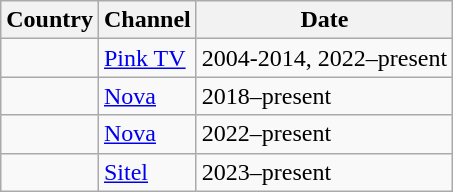<table class="wikitable sortable">
<tr>
<th>Country</th>
<th>Channel</th>
<th>Date</th>
</tr>
<tr>
<td></td>
<td><a href='#'>Pink TV</a></td>
<td>2004-2014, 2022–present</td>
</tr>
<tr>
<td></td>
<td><a href='#'>Nova</a></td>
<td>2018–present</td>
</tr>
<tr>
<td></td>
<td><a href='#'>Nova</a></td>
<td>2022–present</td>
</tr>
<tr>
<td></td>
<td><a href='#'>Sitel</a></td>
<td>2023–present</td>
</tr>
</table>
